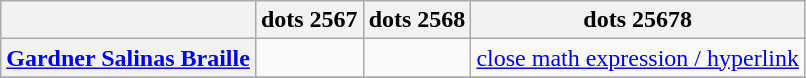<table class="wikitable">
<tr>
<th></th>
<th>dots 2567</th>
<th>dots 2568</th>
<th>dots 25678</th>
</tr>
<tr>
<th align=left><a href='#'>Gardner Salinas Braille</a></th>
<td></td>
<td></td>
<td><a href='#'>close math expression / hyperlink</a></td>
</tr>
<tr>
</tr>
<tr>
</tr>
</table>
